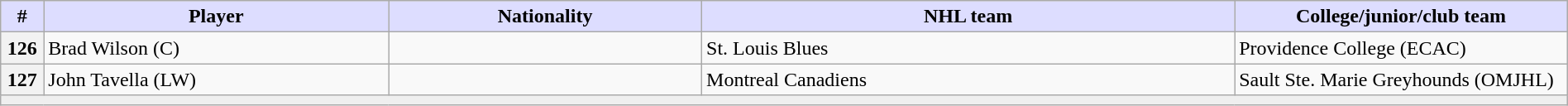<table class="wikitable" style="width: 100%">
<tr>
<th style="background:#ddf; width:2.75%;">#</th>
<th style="background:#ddf; width:22.0%;">Player</th>
<th style="background:#ddf; width:20.0%;">Nationality</th>
<th style="background:#ddf; width:34.0%;">NHL team</th>
<th style="background:#ddf; width:100.0%;">College/junior/club team</th>
</tr>
<tr>
<th>126</th>
<td>Brad Wilson (C)</td>
<td></td>
<td>St. Louis Blues</td>
<td>Providence College (ECAC)</td>
</tr>
<tr>
<th>127</th>
<td>John Tavella (LW)</td>
<td></td>
<td>Montreal Canadiens</td>
<td>Sault Ste. Marie Greyhounds (OMJHL)</td>
</tr>
<tr>
<td align=center colspan="6" bgcolor="#efefef"></td>
</tr>
</table>
